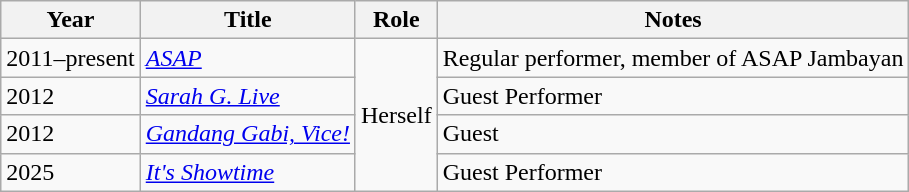<table class="wikitable sortable">
<tr>
<th>Year</th>
<th>Title</th>
<th>Role</th>
<th class="">Notes</th>
</tr>
<tr>
<td>2011–present</td>
<td><em><a href='#'>ASAP</a></em></td>
<td rowspan="4">Herself</td>
<td>Regular performer, member of ASAP Jambayan</td>
</tr>
<tr>
<td>2012</td>
<td><em><a href='#'>Sarah G. Live</a></em></td>
<td>Guest Performer</td>
</tr>
<tr>
<td>2012</td>
<td><em><a href='#'>Gandang Gabi, Vice!</a></em></td>
<td>Guest</td>
</tr>
<tr>
<td>2025</td>
<td><em><a href='#'>It's Showtime</a></em></td>
<td>Guest Performer</td>
</tr>
</table>
